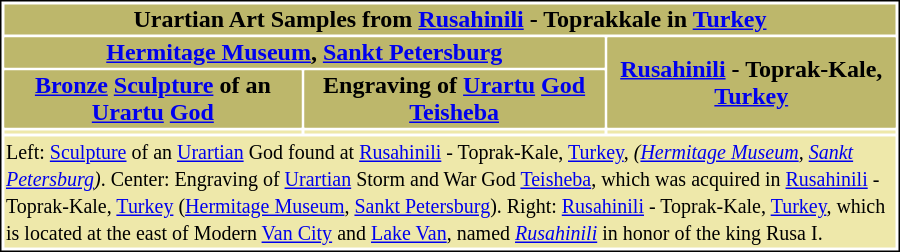<table style="border: 1px black solid; margin-left:1em; text-align: left;" align="center" width="600">
<tr>
<th colspan="3" style="background:DarkKhaki" align="center">Urartian Art Samples from <a href='#'>Rusahinili</a> - Toprakkale in <a href='#'>Turkey</a></th>
</tr>
<tr style="background:DarkKhaki" |>
<th colspan="2" style="background:DarkKhaki" align="center"><a href='#'>Hermitage Museum</a>, <a href='#'>Sankt Petersburg</a></th>
<th rowspan="2" style="background:DarkKhaki" align="center"><a href='#'>Rusahinili</a> - Toprak-Kale, <a href='#'>Turkey</a></th>
</tr>
<tr style="background:DarkKhaki" |>
<th colspan="1" style="background:DarkKhaki" align="center"><a href='#'>Bronze</a> <a href='#'>Sculpture</a> of an <a href='#'>Urartu</a> <a href='#'>God</a></th>
<th colspan="1" style="background:DarkKhaki" align="center">Engraving of <a href='#'>Urartu</a> <a href='#'>God</a> <a href='#'>Teisheba</a></th>
</tr>
<tr style="background:PaleGoldenrod" |>
<td align="center"></td>
<td align="center"></td>
<td align="center"></td>
</tr>
<tr style="background:PaleGoldenrod" |>
<td colspan="3" align="left"><small>Left: <a href='#'>Sculpture</a> of an <a href='#'>Urartian</a> God found at <a href='#'>Rusahinili</a> - Toprak-Kale, <a href='#'>Turkey</a>, <em>(<a href='#'>Hermitage Museum</a>, <a href='#'>Sankt Petersburg</a>)</em>. Center: Engraving of <a href='#'>Urartian</a> Storm and War God <a href='#'>Teisheba</a>, which was acquired in <a href='#'>Rusahinili</a> - Toprak-Kale, <a href='#'>Turkey</a> (<a href='#'>Hermitage Museum</a>, <a href='#'>Sankt Petersburg</a>). Right: <a href='#'>Rusahinili</a> - Toprak-Kale, <a href='#'>Turkey</a>, which is located at the east of Modern <a href='#'>Van City</a> and <a href='#'>Lake Van</a>, named <em><a href='#'>Rusahinili</a></em> in honor of the king Rusa I.</small></td>
</tr>
</table>
